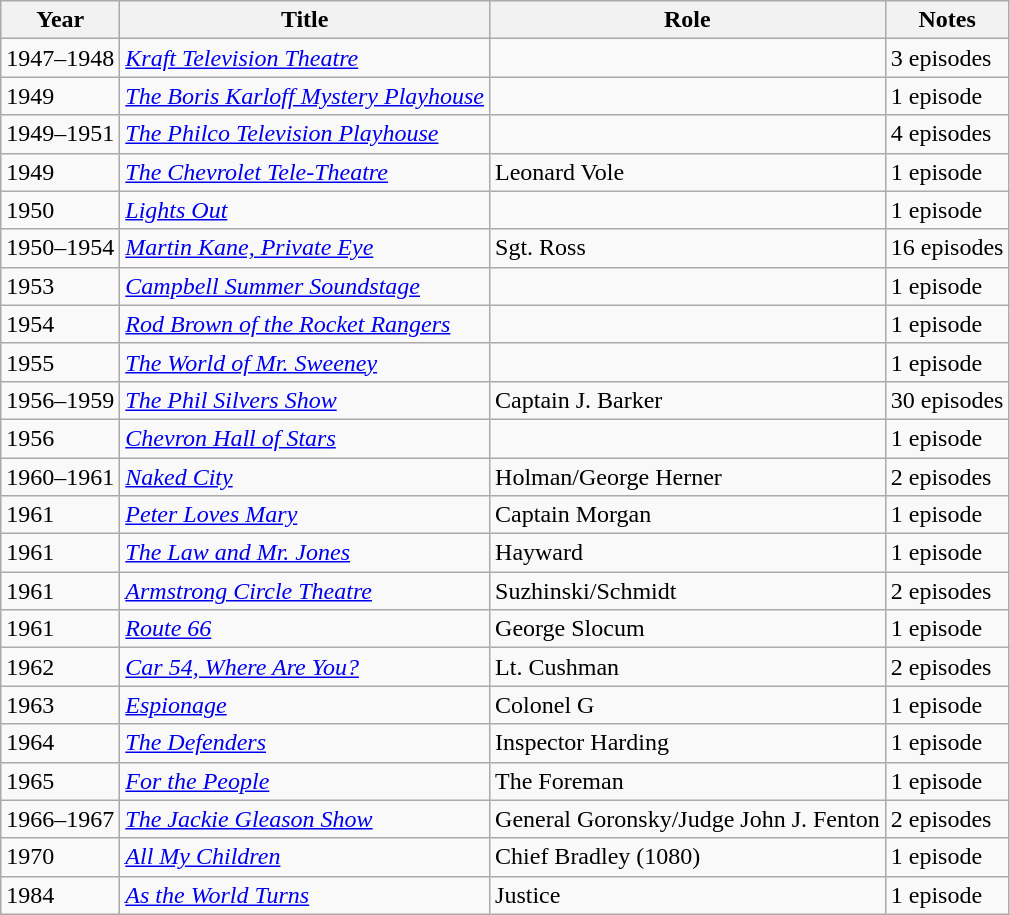<table class="wikitable">
<tr>
<th>Year</th>
<th>Title</th>
<th>Role</th>
<th>Notes</th>
</tr>
<tr>
<td>1947–1948</td>
<td><em><a href='#'>Kraft Television Theatre</a></em></td>
<td></td>
<td>3 episodes</td>
</tr>
<tr>
<td>1949</td>
<td><em><a href='#'>The Boris Karloff Mystery Playhouse</a></em></td>
<td></td>
<td>1 episode</td>
</tr>
<tr>
<td>1949–1951</td>
<td><em><a href='#'>The Philco Television Playhouse</a></em></td>
<td></td>
<td>4 episodes</td>
</tr>
<tr>
<td>1949</td>
<td><em><a href='#'>The Chevrolet Tele-Theatre</a></em></td>
<td>Leonard Vole</td>
<td>1 episode</td>
</tr>
<tr>
<td>1950</td>
<td><em><a href='#'>Lights Out</a></em></td>
<td></td>
<td>1 episode</td>
</tr>
<tr>
<td>1950–1954</td>
<td><em><a href='#'>Martin Kane, Private Eye</a></em></td>
<td>Sgt. Ross</td>
<td>16 episodes</td>
</tr>
<tr>
<td>1953</td>
<td><em><a href='#'>Campbell Summer Soundstage</a></em></td>
<td></td>
<td>1 episode</td>
</tr>
<tr>
<td>1954</td>
<td><em><a href='#'>Rod Brown of the Rocket Rangers</a></em></td>
<td></td>
<td>1 episode</td>
</tr>
<tr>
<td>1955</td>
<td><em><a href='#'>The World of Mr. Sweeney</a></em></td>
<td></td>
<td>1 episode</td>
</tr>
<tr>
<td>1956–1959</td>
<td><em><a href='#'>The Phil Silvers Show</a></em></td>
<td>Captain J. Barker</td>
<td>30 episodes</td>
</tr>
<tr>
<td>1956</td>
<td><em><a href='#'>Chevron Hall of Stars</a></em></td>
<td></td>
<td>1 episode</td>
</tr>
<tr>
<td>1960–1961</td>
<td><em><a href='#'>Naked City</a></em></td>
<td>Holman/George Herner</td>
<td>2 episodes</td>
</tr>
<tr>
<td>1961</td>
<td><em><a href='#'>Peter Loves Mary</a></em></td>
<td>Captain Morgan</td>
<td>1 episode</td>
</tr>
<tr>
<td>1961</td>
<td><em><a href='#'>The Law and Mr. Jones</a></em></td>
<td>Hayward</td>
<td>1 episode</td>
</tr>
<tr>
<td>1961</td>
<td><em><a href='#'>Armstrong Circle Theatre</a></em></td>
<td>Suzhinski/Schmidt</td>
<td>2 episodes</td>
</tr>
<tr>
<td>1961</td>
<td><em><a href='#'>Route 66</a></em></td>
<td>George Slocum</td>
<td>1 episode</td>
</tr>
<tr>
<td>1962</td>
<td><em><a href='#'>Car 54, Where Are You?</a></em></td>
<td>Lt. Cushman</td>
<td>2 episodes</td>
</tr>
<tr>
<td>1963</td>
<td><em><a href='#'>Espionage</a></em></td>
<td>Colonel G</td>
<td>1 episode</td>
</tr>
<tr>
<td>1964</td>
<td><em><a href='#'>The Defenders</a></em></td>
<td>Inspector Harding</td>
<td>1 episode</td>
</tr>
<tr>
<td>1965</td>
<td><em><a href='#'>For the People</a></em></td>
<td>The Foreman</td>
<td>1 episode</td>
</tr>
<tr>
<td>1966–1967</td>
<td><em><a href='#'>The Jackie Gleason Show</a></em></td>
<td>General Goronsky/Judge John J. Fenton</td>
<td>2 episodes</td>
</tr>
<tr>
<td>1970</td>
<td><em><a href='#'>All My Children</a></em></td>
<td>Chief Bradley (1080)</td>
<td>1 episode</td>
</tr>
<tr>
<td>1984</td>
<td><em><a href='#'>As the World Turns</a></em></td>
<td>Justice</td>
<td>1 episode</td>
</tr>
</table>
